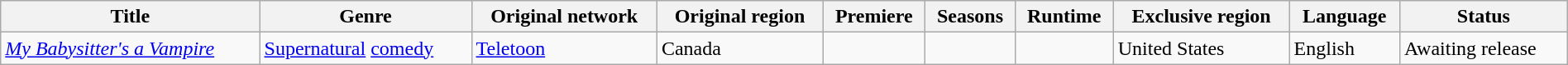<table class="wikitable sortable" style="width:100%;">
<tr>
<th>Title</th>
<th>Genre</th>
<th>Original network</th>
<th>Original region</th>
<th>Premiere</th>
<th>Seasons</th>
<th>Runtime</th>
<th>Exclusive region</th>
<th>Language</th>
<th>Status</th>
</tr>
<tr>
<td><em><a href='#'>My Babysitter's a Vampire</a></em></td>
<td><a href='#'>Supernatural</a> <a href='#'>comedy</a></td>
<td><a href='#'>Teletoon</a></td>
<td>Canada</td>
<td></td>
<td></td>
<td></td>
<td>United States</td>
<td>English</td>
<td>Awaiting release</td>
</tr>
</table>
